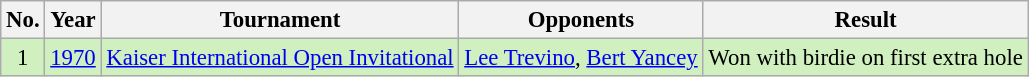<table class="wikitable" style="font-size:95%;">
<tr>
<th>No.</th>
<th>Year</th>
<th>Tournament</th>
<th>Opponents</th>
<th>Result</th>
</tr>
<tr style="background:#D0F0C0;">
<td align=center>1</td>
<td><a href='#'>1970</a></td>
<td><a href='#'>Kaiser International Open Invitational</a></td>
<td> <a href='#'>Lee Trevino</a>,  <a href='#'>Bert Yancey</a></td>
<td>Won with birdie on first extra hole</td>
</tr>
</table>
